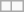<table class="wikitable" border="1">
<tr>
<td></td>
<td></td>
</tr>
</table>
